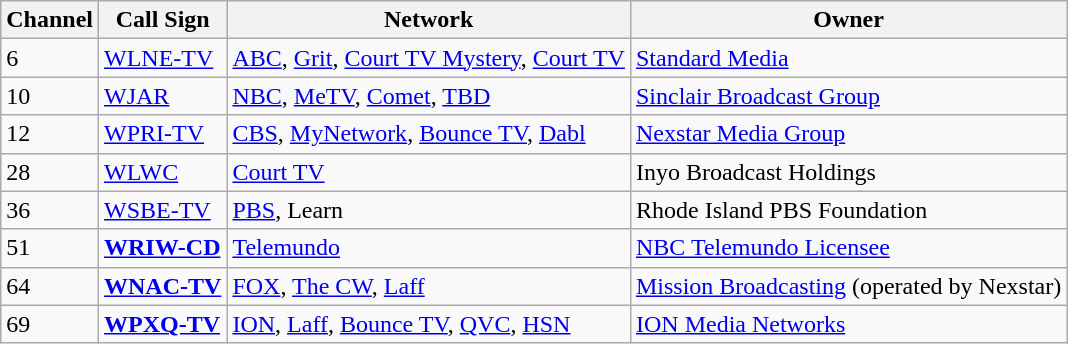<table class="wikitable">
<tr>
<th>Channel</th>
<th>Call Sign</th>
<th>Network</th>
<th>Owner</th>
</tr>
<tr>
<td>6</td>
<td><a href='#'>WLNE-TV</a></td>
<td><a href='#'>ABC</a>, <a href='#'>Grit</a>, <a href='#'>Court TV Mystery</a>, <a href='#'>Court TV</a></td>
<td><a href='#'>Standard Media</a></td>
</tr>
<tr>
<td>10</td>
<td><a href='#'>WJAR</a></td>
<td><a href='#'>NBC</a>, <a href='#'>MeTV</a>, <a href='#'>Comet</a>, <a href='#'>TBD</a></td>
<td><a href='#'>Sinclair Broadcast Group</a></td>
</tr>
<tr>
<td>12</td>
<td><a href='#'>WPRI-TV</a></td>
<td><a href='#'>CBS</a>, <a href='#'>MyNetwork</a>, <a href='#'>Bounce TV</a>, <a href='#'>Dabl</a></td>
<td><a href='#'>Nexstar Media Group</a></td>
</tr>
<tr>
<td>28</td>
<td><a href='#'>WLWC</a></td>
<td><a href='#'>Court TV</a></td>
<td>Inyo Broadcast Holdings</td>
</tr>
<tr>
<td>36</td>
<td><a href='#'>WSBE-TV</a></td>
<td><a href='#'>PBS</a>, Learn</td>
<td>Rhode Island PBS Foundation</td>
</tr>
<tr>
<td>51</td>
<td><strong><a href='#'>WRIW-CD</a></strong></td>
<td><a href='#'>Telemundo</a></td>
<td><a href='#'>NBC Telemundo Licensee</a></td>
</tr>
<tr>
<td>64</td>
<td><strong><a href='#'>WNAC-TV</a></strong></td>
<td><a href='#'>FOX</a>, <a href='#'>The CW</a>, <a href='#'>Laff</a></td>
<td><a href='#'>Mission Broadcasting</a> (operated by Nexstar)</td>
</tr>
<tr>
<td>69</td>
<td><strong><a href='#'>WPXQ-TV</a></strong></td>
<td><a href='#'>ION</a>, <a href='#'>Laff</a>, <a href='#'>Bounce TV</a>, <a href='#'>QVC</a>, <a href='#'>HSN</a></td>
<td><a href='#'>ION Media Networks</a></td>
</tr>
</table>
